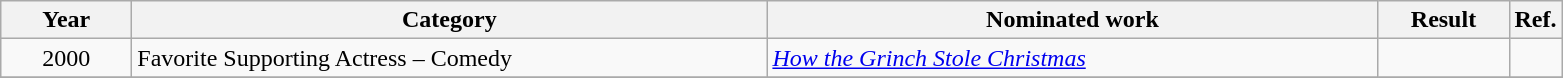<table class=wikitable>
<tr>
<th scope="col" style="width:5em;">Year</th>
<th scope="col" style="width:26em;">Category</th>
<th scope="col" style="width:25em;">Nominated work</th>
<th scope="col" style="width:5em;">Result</th>
<th>Ref.</th>
</tr>
<tr>
<td style="text-align:center;">2000</td>
<td>Favorite Supporting Actress – Comedy</td>
<td><em><a href='#'>How the Grinch Stole Christmas</a></em></td>
<td></td>
<td></td>
</tr>
<tr>
</tr>
</table>
